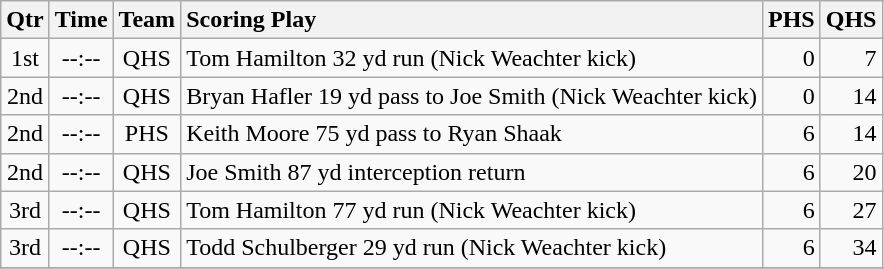<table class="wikitable">
<tr>
<th style="text-align: center;">Qtr</th>
<th style="text-align: center;">Time</th>
<th style="text-align: center;">Team</th>
<th style="text-align: left;">Scoring Play</th>
<th style="text-align: right;">PHS</th>
<th style="text-align: right;">QHS</th>
</tr>
<tr>
<td style="text-align: center;">1st</td>
<td style="text-align: center;">--:--</td>
<td style="text-align: center;">QHS</td>
<td style="text-align: left;">Tom Hamilton 32 yd run (Nick Weachter kick)</td>
<td style="text-align: right;">0</td>
<td style="text-align: right;">7</td>
</tr>
<tr>
<td style="text-align: center;">2nd</td>
<td style="text-align: center;">--:--</td>
<td style="text-align: center;">QHS</td>
<td style="text-align: left;">Bryan Hafler 19 yd pass to Joe Smith (Nick Weachter kick)</td>
<td style="text-align: right;">0</td>
<td style="text-align: right;">14</td>
</tr>
<tr>
<td style="text-align: center;">2nd</td>
<td style="text-align: center;">--:--</td>
<td style="text-align: center;">PHS</td>
<td style="text-align: left;">Keith Moore 75 yd pass to Ryan Shaak</td>
<td style="text-align: right;">6</td>
<td style="text-align: right;">14</td>
</tr>
<tr>
<td style="text-align: center;">2nd</td>
<td style="text-align: center;">--:--</td>
<td style="text-align: center;">QHS</td>
<td style="text-align: left;">Joe Smith 87 yd interception return</td>
<td style="text-align: right;">6</td>
<td style="text-align: right;">20</td>
</tr>
<tr>
<td style="text-align: center;">3rd</td>
<td style="text-align: center;">--:--</td>
<td style="text-align: center;">QHS</td>
<td style="text-align: left;">Tom Hamilton 77 yd run (Nick Weachter kick)</td>
<td style="text-align: right;">6</td>
<td style="text-align: right;">27</td>
</tr>
<tr>
<td style="text-align: center;">3rd</td>
<td style="text-align: center;">--:--</td>
<td style="text-align: center;">QHS</td>
<td style="text-align: left;">Todd Schulberger 29 yd run (Nick Weachter kick)</td>
<td style="text-align: right;">6</td>
<td style="text-align: right;">34</td>
</tr>
<tr>
</tr>
</table>
